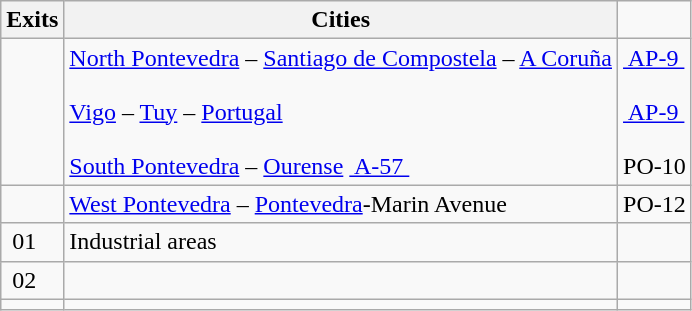<table class="wikitable">
<tr>
<th width="">Exits</th>
<th width="">Cities</th>
</tr>
<tr>
<td></td>
<td><a href='#'>North Pontevedra</a> – <a href='#'>Santiago de Compostela</a> – <a href='#'>A Coruña</a> <br><br><a href='#'>Vigo</a> – <a href='#'>Tuy</a> – <a href='#'>Portugal</a> <br><br><a href='#'>South Pontevedra</a>  – <a href='#'>Ourense</a> <a href='#'> A-57 </a></td>
<td><a href='#'> AP-9 </a><br><br><a href='#'> AP-9 </a><br><br>PO-10</td>
</tr>
<tr>
<td></td>
<td><a href='#'>West Pontevedra</a> – <a href='#'>Pontevedra</a>-Marin Avenue</td>
<td>PO-12</td>
</tr>
<tr>
<td> 01</td>
<td>Industrial areas</td>
<td></td>
</tr>
<tr>
<td> 02</td>
<td></td>
<td></td>
</tr>
<tr>
<td></td>
<td></td>
<td></td>
</tr>
</table>
